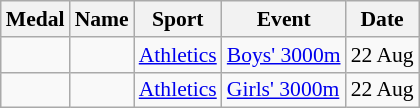<table class="wikitable sortable" style="font-size:90%">
<tr>
<th>Medal</th>
<th>Name</th>
<th>Sport</th>
<th>Event</th>
<th>Date</th>
</tr>
<tr>
<td></td>
<td></td>
<td><a href='#'>Athletics</a></td>
<td><a href='#'>Boys' 3000m</a></td>
<td>22 Aug</td>
</tr>
<tr>
<td></td>
<td></td>
<td><a href='#'>Athletics</a></td>
<td><a href='#'>Girls' 3000m</a></td>
<td>22 Aug</td>
</tr>
</table>
